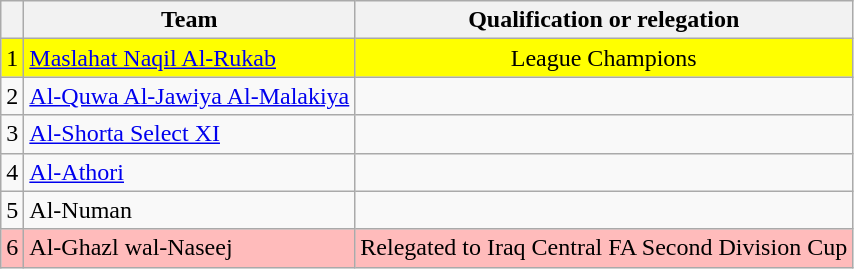<table class="wikitable" style="text-align: center">
<tr>
<th><strong></strong></th>
<th><strong>Team</strong></th>
<th><strong>Qualification or relegation</strong></th>
</tr>
<tr>
<td style="background:#FFFF00">1</td>
<td style="background:#FFFF00; text-align: left"><a href='#'>Maslahat Naqil Al-Rukab</a></td>
<td style="background:#FFFF00">League Champions</td>
</tr>
<tr>
<td>2</td>
<td style="text-align: left"><a href='#'>Al-Quwa Al-Jawiya Al-Malakiya</a></td>
<td></td>
</tr>
<tr>
<td>3</td>
<td style="text-align: left"><a href='#'>Al-Shorta Select XI</a></td>
<td></td>
</tr>
<tr>
<td>4</td>
<td style="text-align: left"><a href='#'>Al-Athori</a></td>
<td></td>
</tr>
<tr>
<td>5</td>
<td style="text-align: left">Al-Numan</td>
<td></td>
</tr>
<tr>
<td bgcolor=FFBBBB>6</td>
<td bgcolor=FFBBBB style="text-align: left">Al-Ghazl wal-Naseej</td>
<td bgcolor=FFBBBB>Relegated to Iraq Central FA Second Division Cup</td>
</tr>
</table>
